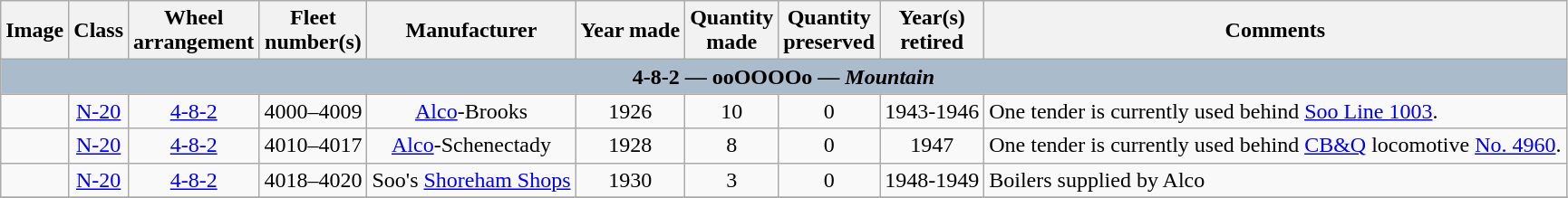<table class="wikitable" style="text-align:center">
<tr>
<th>Image</th>
<th>Class</th>
<th>Wheel<br>arrangement</th>
<th>Fleet<br>number(s)</th>
<th>Manufacturer</th>
<th>Year made</th>
<th>Quantity<br>made</th>
<th>Quantity<br>preserved</th>
<th>Year(s)<br>retired</th>
<th>Comments</th>
</tr>
<tr style="Background:#AABBCC; font-weight:bold">
<td colspan=10>4-8-2 — ooOOOOo — <em>Mountain</em></td>
</tr>
<tr>
<td></td>
<td><a href='#'>N-20</a></td>
<td><a href='#'>4-8-2</a></td>
<td>4000–4009</td>
<td><a href='#'>Alco</a>-Brooks</td>
<td>1926</td>
<td>10</td>
<td>0</td>
<td>1943-1946</td>
<td style="text-align:left">One tender is currently used behind <a href='#'>Soo Line 1003</a>.</td>
</tr>
<tr>
<td></td>
<td><a href='#'>N-20</a></td>
<td><a href='#'>4-8-2</a></td>
<td>4010–4017</td>
<td><a href='#'>Alco</a>-Schenectady</td>
<td>1928</td>
<td>8</td>
<td>0</td>
<td>1947</td>
<td style="text-align:left">One tender is currently used behind <a href='#'>CB&Q</a> locomotive <a href='#'>No. 4960</a>.</td>
</tr>
<tr>
<td></td>
<td><a href='#'>N-20</a></td>
<td><a href='#'>4-8-2</a></td>
<td>4018–4020</td>
<td>Soo's <a href='#'>Shoreham Shops</a></td>
<td>1930</td>
<td>3</td>
<td>0</td>
<td>1948-1949</td>
<td style="text-align:left">Boilers supplied by Alco</td>
</tr>
<tr>
</tr>
</table>
